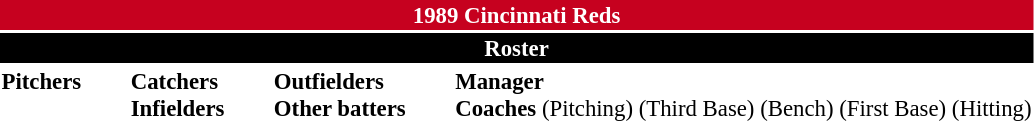<table class="toccolours" style="font-size: 95%;">
<tr>
<th colspan="10" style="background:#c6011f; color:#fff; text-align:center;">1989 Cincinnati Reds</th>
</tr>
<tr>
<td colspan="10" style="background:black; color:#fff; text-align:center;"><strong>Roster</strong></td>
</tr>
<tr>
<td valign="top"><strong>Pitchers</strong><br>














</td>
<td style="width:25px;"></td>
<td valign="top"><strong>Catchers</strong><br>



<strong>Infielders</strong>










</td>
<td style="width:25px;"></td>
<td valign="top"><strong>Outfielders</strong><br>








<strong>Other batters</strong>
</td>
<td style="width:25px;"></td>
<td valign="top"><strong>Manager</strong><br>

<strong>Coaches</strong>
 (Pitching)
 (Third Base)

 (Bench)
 (First Base)
 (Hitting)</td>
</tr>
</table>
